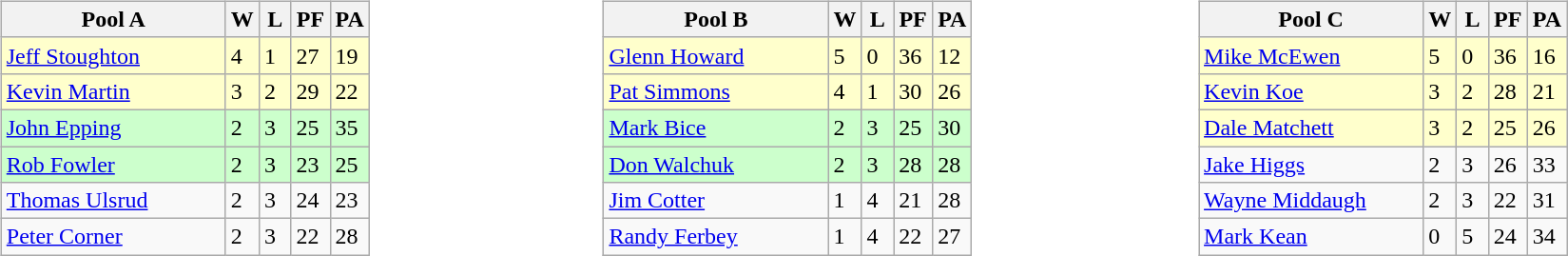<table table>
<tr>
<td width=10% valign="top"><br><table class="wikitable">
<tr>
<th width=150>Pool A</th>
<th width=15>W</th>
<th width=15>L</th>
<th width=20>PF</th>
<th width=20>PA</th>
</tr>
<tr bgcolor="ffffcc">
<td> <a href='#'>Jeff Stoughton</a></td>
<td>4</td>
<td>1</td>
<td>27</td>
<td>19</td>
</tr>
<tr bgcolor="ffffcc">
<td> <a href='#'>Kevin Martin</a></td>
<td>3</td>
<td>2</td>
<td>29</td>
<td>22</td>
</tr>
<tr bgcolor="ccffcc">
<td> <a href='#'>John Epping</a></td>
<td>2</td>
<td>3</td>
<td>25</td>
<td>35</td>
</tr>
<tr bgcolor="ccffcc">
<td> <a href='#'>Rob Fowler</a></td>
<td>2</td>
<td>3</td>
<td>23</td>
<td>25</td>
</tr>
<tr>
<td> <a href='#'>Thomas Ulsrud</a></td>
<td>2</td>
<td>3</td>
<td>24</td>
<td>23</td>
</tr>
<tr>
<td> <a href='#'>Peter Corner</a></td>
<td>2</td>
<td>3</td>
<td>22</td>
<td>28</td>
</tr>
</table>
</td>
<td width=10% valign="top"><br><table class="wikitable">
<tr>
<th width=150>Pool B</th>
<th width=15>W</th>
<th width=15>L</th>
<th width=20>PF</th>
<th width=20>PA</th>
</tr>
<tr bgcolor="ffffcc">
<td> <a href='#'>Glenn Howard</a></td>
<td>5</td>
<td>0</td>
<td>36</td>
<td>12</td>
</tr>
<tr bgcolor="ffffcc">
<td> <a href='#'>Pat Simmons</a></td>
<td>4</td>
<td>1</td>
<td>30</td>
<td>26</td>
</tr>
<tr bgcolor="ccffcc">
<td> <a href='#'>Mark Bice</a></td>
<td>2</td>
<td>3</td>
<td>25</td>
<td>30</td>
</tr>
<tr bgcolor="ccffcc">
<td> <a href='#'>Don Walchuk</a></td>
<td>2</td>
<td>3</td>
<td>28</td>
<td>28</td>
</tr>
<tr>
<td> <a href='#'>Jim Cotter</a></td>
<td>1</td>
<td>4</td>
<td>21</td>
<td>28</td>
</tr>
<tr>
<td> <a href='#'>Randy Ferbey</a></td>
<td>1</td>
<td>4</td>
<td>22</td>
<td>27</td>
</tr>
</table>
</td>
<td width=10% valign="top"><br><table class="wikitable">
<tr>
<th width=150>Pool C</th>
<th width=15>W</th>
<th width=15>L</th>
<th width=20>PF</th>
<th width=20>PA</th>
</tr>
<tr bgcolor="ffffcc">
<td> <a href='#'>Mike McEwen</a></td>
<td>5</td>
<td>0</td>
<td>36</td>
<td>16</td>
</tr>
<tr bgcolor="ffffcc">
<td> <a href='#'>Kevin Koe</a></td>
<td>3</td>
<td>2</td>
<td>28</td>
<td>21</td>
</tr>
<tr bgcolor="ffffcc">
<td> <a href='#'>Dale Matchett</a></td>
<td>3</td>
<td>2</td>
<td>25</td>
<td>26</td>
</tr>
<tr>
<td> <a href='#'>Jake Higgs</a></td>
<td>2</td>
<td>3</td>
<td>26</td>
<td>33</td>
</tr>
<tr>
<td> <a href='#'>Wayne Middaugh</a></td>
<td>2</td>
<td>3</td>
<td>22</td>
<td>31</td>
</tr>
<tr>
<td> <a href='#'>Mark Kean</a></td>
<td>0</td>
<td>5</td>
<td>24</td>
<td>34</td>
</tr>
</table>
</td>
</tr>
</table>
